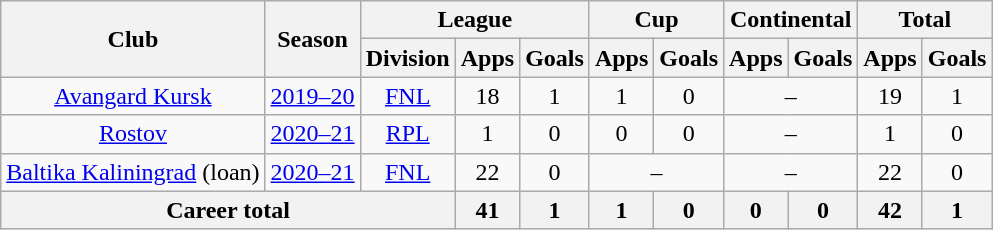<table class="wikitable" style="text-align: center;">
<tr>
<th rowspan=2>Club</th>
<th rowspan=2>Season</th>
<th colspan=3>League</th>
<th colspan=2>Cup</th>
<th colspan=2>Continental</th>
<th colspan=2>Total</th>
</tr>
<tr>
<th>Division</th>
<th>Apps</th>
<th>Goals</th>
<th>Apps</th>
<th>Goals</th>
<th>Apps</th>
<th>Goals</th>
<th>Apps</th>
<th>Goals</th>
</tr>
<tr>
<td><a href='#'>Avangard Kursk</a></td>
<td><a href='#'>2019–20</a></td>
<td><a href='#'>FNL</a></td>
<td>18</td>
<td>1</td>
<td>1</td>
<td>0</td>
<td colspan="2">–</td>
<td>19</td>
<td>1</td>
</tr>
<tr>
<td><a href='#'>Rostov</a></td>
<td><a href='#'>2020–21</a></td>
<td><a href='#'>RPL</a></td>
<td>1</td>
<td>0</td>
<td>0</td>
<td>0</td>
<td colspan="2">–</td>
<td>1</td>
<td>0</td>
</tr>
<tr>
<td><a href='#'>Baltika Kaliningrad</a> (loan)</td>
<td><a href='#'>2020–21</a></td>
<td><a href='#'>FNL</a></td>
<td>22</td>
<td>0</td>
<td colspan="2">–</td>
<td colspan="2">–</td>
<td>22</td>
<td>0</td>
</tr>
<tr>
<th colspan=3>Career total</th>
<th>41</th>
<th>1</th>
<th>1</th>
<th>0</th>
<th>0</th>
<th>0</th>
<th>42</th>
<th>1</th>
</tr>
</table>
